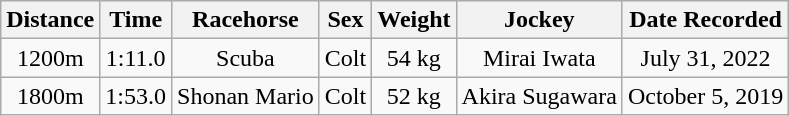<table class="wikitable" style="text-align: center;">
<tr>
<th>Distance</th>
<th>Time</th>
<th>Racehorse</th>
<th>Sex</th>
<th>Weight</th>
<th>Jockey</th>
<th>Date Recorded</th>
</tr>
<tr>
<td>1200m</td>
<td>1:11.0</td>
<td>Scuba</td>
<td>Colt</td>
<td>54 kg</td>
<td>Mirai Iwata</td>
<td>July 31, 2022</td>
</tr>
<tr>
<td>1800m</td>
<td>1:53.0</td>
<td>Shonan Mario</td>
<td>Colt</td>
<td>52 kg</td>
<td>Akira Sugawara</td>
<td>October 5, 2019</td>
</tr>
</table>
